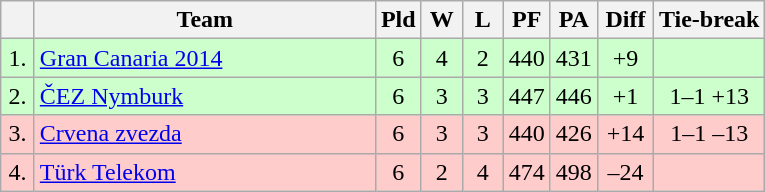<table class="wikitable" style="text-align:center">
<tr>
<th width=15></th>
<th width=220>Team</th>
<th width=20>Pld</th>
<th width=20>W</th>
<th width=20>L</th>
<th width=20>PF</th>
<th width=20>PA</th>
<th width=30>Diff</th>
<th>Tie-break</th>
</tr>
<tr style="background: #ccffcc;">
<td>1.</td>
<td align=left> <a href='#'>Gran Canaria 2014</a></td>
<td>6</td>
<td>4</td>
<td>2</td>
<td>440</td>
<td>431</td>
<td>+9</td>
<td></td>
</tr>
<tr style="background: #ccffcc;">
<td>2.</td>
<td align=left> <a href='#'>ČEZ Nymburk</a></td>
<td>6</td>
<td>3</td>
<td>3</td>
<td>447</td>
<td>446</td>
<td>+1</td>
<td>1–1 +13</td>
</tr>
<tr style="background: #ffcccc;">
<td>3.</td>
<td align=left> <a href='#'>Crvena zvezda</a></td>
<td>6</td>
<td>3</td>
<td>3</td>
<td>440</td>
<td>426</td>
<td>+14</td>
<td>1–1 –13</td>
</tr>
<tr style="background: #ffcccc;">
<td>4.</td>
<td align=left> <a href='#'>Türk Telekom</a></td>
<td>6</td>
<td>2</td>
<td>4</td>
<td>474</td>
<td>498</td>
<td>–24</td>
<td></td>
</tr>
</table>
